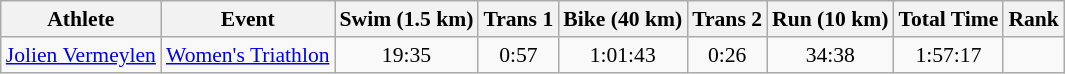<table class="wikitable" style="font-size:90%">
<tr>
<th>Athlete</th>
<th>Event</th>
<th>Swim (1.5 km)</th>
<th>Trans 1</th>
<th>Bike (40 km)</th>
<th>Trans 2</th>
<th>Run (10 km)</th>
<th>Total Time</th>
<th>Rank</th>
</tr>
<tr align=center>
<td align=left><a href='#'>Jolien Vermeylen</a></td>
<td align=left><a href='#'>Women's Triathlon</a></td>
<td>19:35</td>
<td>0:57</td>
<td>1:01:43</td>
<td>0:26</td>
<td>34:38</td>
<td>1:57:17</td>
<td></td>
</tr>
</table>
